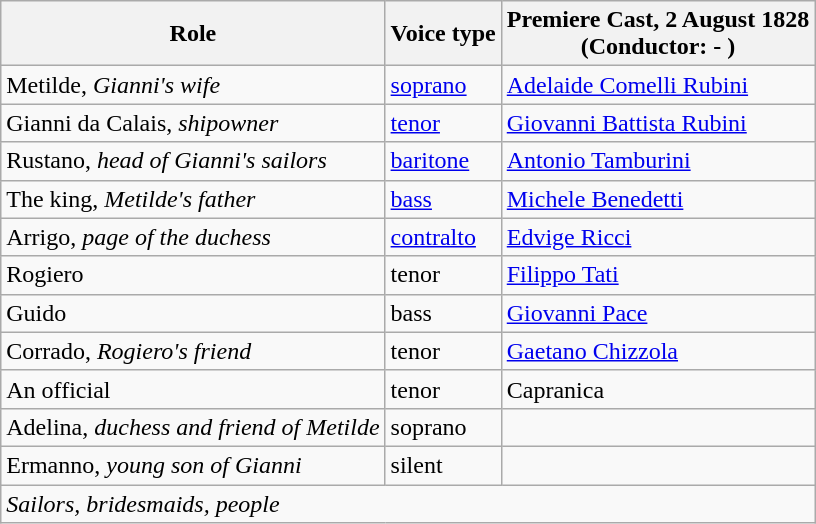<table class="wikitable">
<tr>
<th>Role</th>
<th>Voice type</th>
<th>Premiere Cast, 2 August 1828<br>(Conductor: - )</th>
</tr>
<tr>
<td>Metilde, <em>Gianni's wife</em></td>
<td><a href='#'>soprano</a></td>
<td><a href='#'>Adelaide Comelli Rubini</a></td>
</tr>
<tr>
<td>Gianni da Calais, <em>shipowner</em></td>
<td><a href='#'>tenor</a></td>
<td><a href='#'>Giovanni Battista Rubini</a></td>
</tr>
<tr>
<td>Rustano, <em>head of Gianni's sailors</em></td>
<td><a href='#'>baritone</a></td>
<td><a href='#'>Antonio Tamburini</a></td>
</tr>
<tr>
<td>The king, <em>Metilde's father</em></td>
<td><a href='#'>bass</a></td>
<td><a href='#'>Michele Benedetti</a></td>
</tr>
<tr>
<td>Arrigo, <em>page of the duchess</em></td>
<td><a href='#'>contralto</a></td>
<td><a href='#'>Edvige Ricci</a></td>
</tr>
<tr>
<td>Rogiero</td>
<td>tenor</td>
<td><a href='#'>Filippo Tati</a></td>
</tr>
<tr>
<td>Guido</td>
<td>bass</td>
<td><a href='#'>Giovanni Pace</a></td>
</tr>
<tr>
<td>Corrado, <em>Rogiero's friend</em></td>
<td>tenor</td>
<td><a href='#'>Gaetano Chizzola</a></td>
</tr>
<tr>
<td>An official</td>
<td>tenor</td>
<td>Capranica</td>
</tr>
<tr>
<td>Adelina, <em>duchess and friend of Metilde</em></td>
<td>soprano</td>
<td></td>
</tr>
<tr>
<td>Ermanno, <em>young son of Gianni</em></td>
<td>silent</td>
<td></td>
</tr>
<tr>
<td colspan="3"><em>Sailors, bridesmaids, people</em></td>
</tr>
</table>
